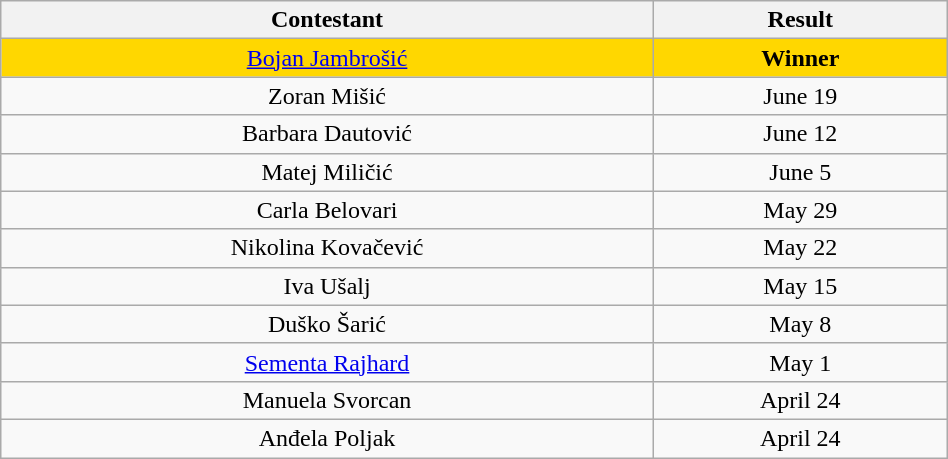<table class="wikitable sortable" style="text-align:center; width:50%">
<tr>
<th scope="col">Contestant</th>
<th scope="col">Result</th>
</tr>
<tr>
<td bgcolor="gold"><a href='#'>Bojan Jambrošić</a></td>
<td bgcolor="gold"><strong>Winner</strong></td>
</tr>
<tr>
<td>Zoran Mišić</td>
<td>June 19</td>
</tr>
<tr>
<td>Barbara Dautović</td>
<td>June 12</td>
</tr>
<tr>
<td>Matej Miličić</td>
<td>June 5</td>
</tr>
<tr>
<td>Carla Belovari</td>
<td>May 29</td>
</tr>
<tr>
<td>Nikolina Kovačević</td>
<td>May 22</td>
</tr>
<tr>
<td>Iva Ušalj</td>
<td>May 15</td>
</tr>
<tr>
<td>Duško Šarić</td>
<td>May 8</td>
</tr>
<tr>
<td><a href='#'>Sementa Rajhard</a></td>
<td>May 1</td>
</tr>
<tr>
<td>Manuela Svorcan</td>
<td>April 24</td>
</tr>
<tr>
<td>Anđela Poljak</td>
<td>April 24</td>
</tr>
</table>
